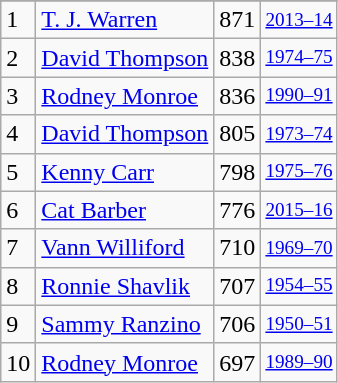<table class="wikitable">
<tr>
</tr>
<tr>
<td>1</td>
<td><a href='#'>T. J. Warren</a></td>
<td>871</td>
<td style="font-size:80%;"><a href='#'>2013–14</a></td>
</tr>
<tr>
<td>2</td>
<td><a href='#'>David Thompson</a></td>
<td>838</td>
<td style="font-size:80%;"><a href='#'>1974–75</a></td>
</tr>
<tr>
<td>3</td>
<td><a href='#'>Rodney Monroe</a></td>
<td>836</td>
<td style="font-size:80%;"><a href='#'>1990–91</a></td>
</tr>
<tr>
<td>4</td>
<td><a href='#'>David Thompson</a></td>
<td>805</td>
<td style="font-size:80%;"><a href='#'>1973–74</a></td>
</tr>
<tr>
<td>5</td>
<td><a href='#'>Kenny Carr</a></td>
<td>798</td>
<td style="font-size:80%;"><a href='#'>1975–76</a></td>
</tr>
<tr>
<td>6</td>
<td><a href='#'>Cat Barber</a></td>
<td>776</td>
<td style="font-size:80%;"><a href='#'>2015–16</a></td>
</tr>
<tr>
<td>7</td>
<td><a href='#'>Vann Williford</a></td>
<td>710</td>
<td style="font-size:80%;"><a href='#'>1969–70</a></td>
</tr>
<tr>
<td>8</td>
<td><a href='#'>Ronnie Shavlik</a></td>
<td>707</td>
<td style="font-size:80%;"><a href='#'>1954–55</a></td>
</tr>
<tr>
<td>9</td>
<td><a href='#'>Sammy Ranzino</a></td>
<td>706</td>
<td style="font-size:80%;"><a href='#'>1950–51</a></td>
</tr>
<tr>
<td>10</td>
<td><a href='#'>Rodney Monroe</a></td>
<td>697</td>
<td style="font-size:80%;"><a href='#'>1989–90</a></td>
</tr>
</table>
